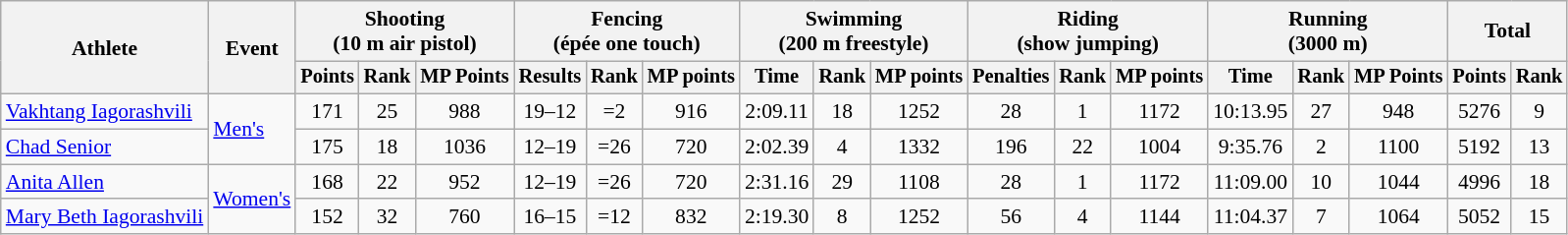<table class=wikitable style=font-size:90%;text-align:center>
<tr>
<th rowspan=2>Athlete</th>
<th rowspan=2>Event</th>
<th colspan=3>Shooting<br><span>(10 m air pistol)</span></th>
<th colspan=3>Fencing<br><span>(épée one touch)</span></th>
<th colspan=3>Swimming<br><span>(200 m freestyle)</span></th>
<th colspan=3>Riding<br><span>(show jumping)</span></th>
<th colspan=3>Running<br><span>(3000 m)</span></th>
<th colspan=2>Total</th>
</tr>
<tr style=font-size:95%>
<th>Points</th>
<th>Rank</th>
<th>MP Points</th>
<th>Results</th>
<th>Rank</th>
<th>MP points</th>
<th>Time</th>
<th>Rank</th>
<th>MP points</th>
<th>Penalties</th>
<th>Rank</th>
<th>MP points</th>
<th>Time</th>
<th>Rank</th>
<th>MP Points</th>
<th>Points</th>
<th>Rank</th>
</tr>
<tr>
<td align=left><a href='#'>Vakhtang Iagorashvili</a></td>
<td align=left rowspan=2><a href='#'>Men's</a></td>
<td>171</td>
<td>25</td>
<td>988</td>
<td>19–12</td>
<td>=2</td>
<td>916</td>
<td>2:09.11</td>
<td>18</td>
<td>1252</td>
<td>28</td>
<td>1</td>
<td>1172</td>
<td>10:13.95</td>
<td>27</td>
<td>948</td>
<td>5276</td>
<td>9</td>
</tr>
<tr>
<td align=left><a href='#'>Chad Senior</a></td>
<td>175</td>
<td>18</td>
<td>1036</td>
<td>12–19</td>
<td>=26</td>
<td>720</td>
<td>2:02.39</td>
<td>4</td>
<td>1332</td>
<td>196</td>
<td>22</td>
<td>1004</td>
<td>9:35.76</td>
<td>2</td>
<td>1100</td>
<td>5192</td>
<td>13</td>
</tr>
<tr>
<td align=left><a href='#'>Anita Allen</a></td>
<td align=left rowspan=2><a href='#'>Women's</a></td>
<td>168</td>
<td>22</td>
<td>952</td>
<td>12–19</td>
<td>=26</td>
<td>720</td>
<td>2:31.16</td>
<td>29</td>
<td>1108</td>
<td>28</td>
<td>1</td>
<td>1172</td>
<td>11:09.00</td>
<td>10</td>
<td>1044</td>
<td>4996</td>
<td>18</td>
</tr>
<tr>
<td align=left><a href='#'>Mary Beth Iagorashvili</a></td>
<td>152</td>
<td>32</td>
<td>760</td>
<td>16–15</td>
<td>=12</td>
<td>832</td>
<td>2:19.30</td>
<td>8</td>
<td>1252</td>
<td>56</td>
<td>4</td>
<td>1144</td>
<td>11:04.37</td>
<td>7</td>
<td>1064</td>
<td>5052</td>
<td>15</td>
</tr>
</table>
